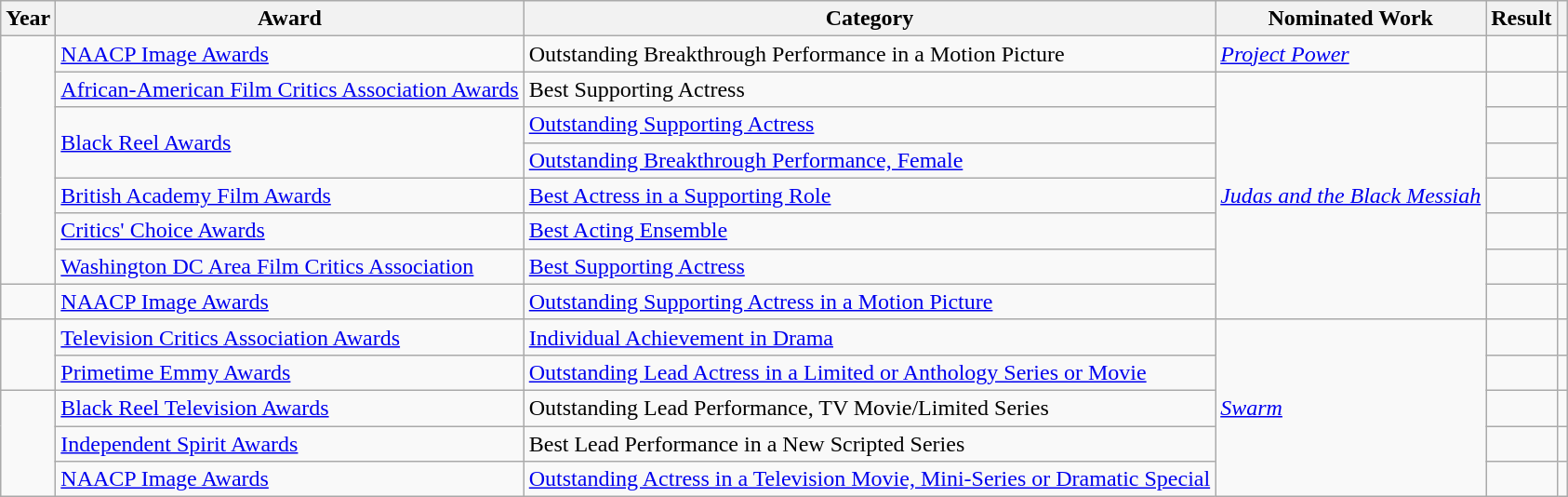<table class="wikitable plainrowheaders sortable">
<tr>
<th scope="col">Year</th>
<th scope="col">Award</th>
<th scope="col">Category</th>
<th scope="col">Nominated Work</th>
<th scope="col">Result</th>
<th scope="col" class="unsortable"></th>
</tr>
<tr>
<td rowspan="7"></td>
<td><a href='#'>NAACP Image Awards</a></td>
<td>Outstanding Breakthrough Performance in a Motion Picture</td>
<td><em><a href='#'>Project Power</a></em></td>
<td></td>
<td></td>
</tr>
<tr>
<td><a href='#'>African-American Film Critics Association Awards</a></td>
<td>Best Supporting Actress</td>
<td rowspan="7"><em><a href='#'>Judas and the Black Messiah</a></em></td>
<td></td>
<td></td>
</tr>
<tr>
<td rowspan="2"><a href='#'>Black Reel Awards</a></td>
<td><a href='#'>Outstanding Supporting Actress</a></td>
<td></td>
<td rowspan="2"></td>
</tr>
<tr>
<td><a href='#'>Outstanding Breakthrough Performance, Female</a></td>
<td></td>
</tr>
<tr>
<td><a href='#'>British Academy Film Awards</a></td>
<td><a href='#'>Best Actress in a Supporting Role</a></td>
<td></td>
<td></td>
</tr>
<tr>
<td><a href='#'>Critics' Choice Awards</a></td>
<td><a href='#'>Best Acting Ensemble</a></td>
<td></td>
<td></td>
</tr>
<tr>
<td><a href='#'>Washington DC Area Film Critics Association</a></td>
<td><a href='#'>Best Supporting Actress</a></td>
<td></td>
<td></td>
</tr>
<tr>
<td rowspan="1"></td>
<td><a href='#'>NAACP Image Awards</a></td>
<td><a href='#'>Outstanding Supporting Actress in a Motion Picture</a></td>
<td></td>
<td></td>
</tr>
<tr>
<td rowspan="2"></td>
<td><a href='#'>Television Critics Association Awards</a></td>
<td><a href='#'>Individual Achievement in Drama</a></td>
<td rowspan="5"><em><a href='#'>Swarm</a></em></td>
<td></td>
<td></td>
</tr>
<tr>
<td><a href='#'>Primetime Emmy Awards</a></td>
<td><a href='#'>Outstanding Lead Actress in a Limited or Anthology Series or Movie</a></td>
<td></td>
<td></td>
</tr>
<tr>
<td rowspan="3"></td>
<td><a href='#'>Black Reel Television Awards</a></td>
<td>Outstanding Lead Performance, TV Movie/Limited Series</td>
<td></td>
<td></td>
</tr>
<tr>
<td><a href='#'>Independent Spirit Awards</a></td>
<td>Best Lead Performance in a New Scripted Series</td>
<td></td>
<td></td>
</tr>
<tr>
<td><a href='#'>NAACP Image Awards</a></td>
<td><a href='#'>Outstanding Actress in a Television Movie, Mini-Series or Dramatic Special</a></td>
<td></td>
<td></td>
</tr>
</table>
